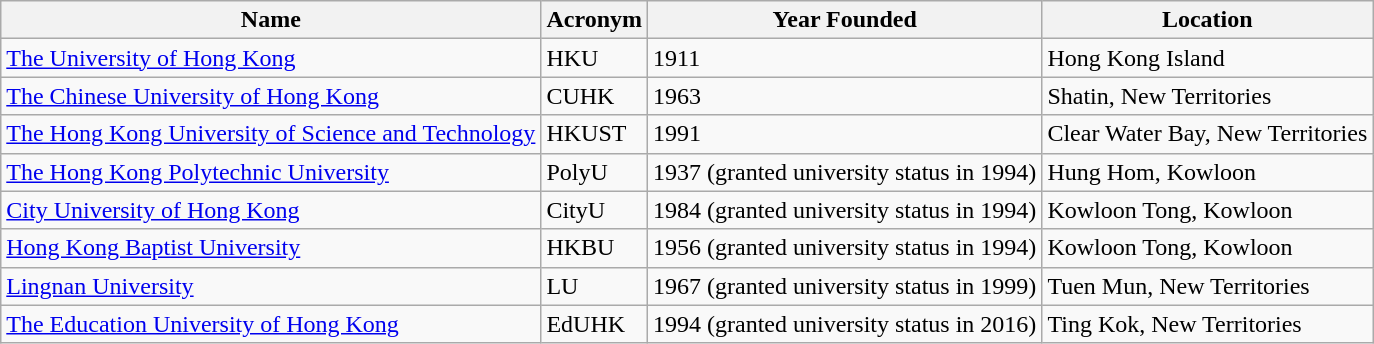<table class="wikitable">
<tr>
<th>Name</th>
<th>Acronym</th>
<th>Year Founded</th>
<th>Location</th>
</tr>
<tr>
<td><a href='#'>The University of Hong Kong</a></td>
<td>HKU</td>
<td>1911</td>
<td>Hong Kong Island</td>
</tr>
<tr>
<td><a href='#'>The Chinese University of Hong Kong</a></td>
<td>CUHK</td>
<td>1963</td>
<td>Shatin, New Territories</td>
</tr>
<tr>
<td><a href='#'>The Hong Kong University of Science and Technology</a></td>
<td>HKUST</td>
<td>1991</td>
<td>Clear Water Bay, New Territories</td>
</tr>
<tr>
<td><a href='#'>The Hong Kong Polytechnic University</a></td>
<td>PolyU</td>
<td>1937 (granted university status in 1994)</td>
<td>Hung Hom, Kowloon</td>
</tr>
<tr>
<td><a href='#'>City University of Hong Kong</a></td>
<td>CityU</td>
<td>1984 (granted university status in 1994)</td>
<td>Kowloon Tong, Kowloon</td>
</tr>
<tr>
<td><a href='#'>Hong Kong Baptist University</a></td>
<td>HKBU</td>
<td>1956 (granted university status in 1994)</td>
<td>Kowloon Tong, Kowloon</td>
</tr>
<tr>
<td><a href='#'>Lingnan University</a></td>
<td>LU</td>
<td>1967 (granted university status in 1999)</td>
<td>Tuen Mun, New Territories</td>
</tr>
<tr>
<td><a href='#'>The Education University of Hong Kong</a></td>
<td>EdUHK</td>
<td>1994 (granted university status in 2016)</td>
<td>Ting Kok, New Territories</td>
</tr>
</table>
